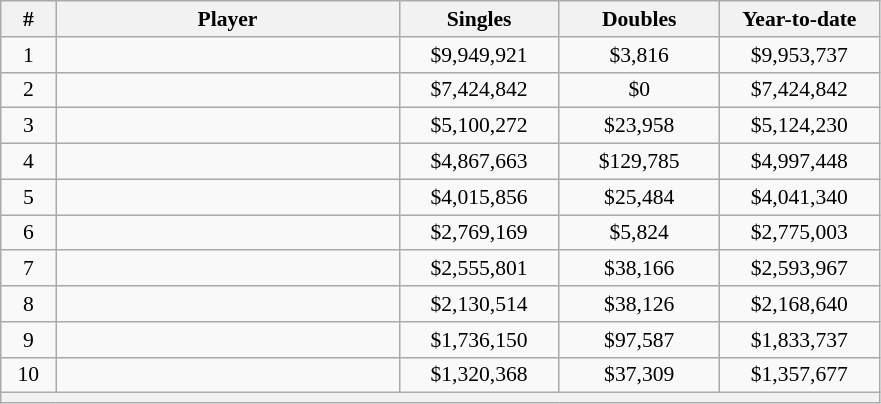<table class="sortable wikitable" style=text-align:center;font-size:90%>
<tr>
<th width=30>#</th>
<th width=222>Player</th>
<th width=100>Singles</th>
<th width=100>Doubles</th>
<th width=100>Year-to-date</th>
</tr>
<tr>
<td>1</td>
<td align=left></td>
<td>$9,949,921</td>
<td>$3,816</td>
<td>$9,953,737</td>
</tr>
<tr>
<td>2</td>
<td align=left></td>
<td>$7,424,842</td>
<td>$0</td>
<td>$7,424,842</td>
</tr>
<tr>
<td>3</td>
<td align=left></td>
<td>$5,100,272</td>
<td>$23,958</td>
<td>$5,124,230</td>
</tr>
<tr>
<td>4</td>
<td align=left></td>
<td>$4,867,663</td>
<td>$129,785</td>
<td>$4,997,448</td>
</tr>
<tr>
<td>5</td>
<td align=left></td>
<td>$4,015,856</td>
<td>$25,484</td>
<td>$4,041,340</td>
</tr>
<tr>
<td>6</td>
<td align=left></td>
<td>$2,769,169</td>
<td>$5,824</td>
<td>$2,775,003</td>
</tr>
<tr>
<td>7</td>
<td align=left></td>
<td>$2,555,801</td>
<td>$38,166</td>
<td>$2,593,967</td>
</tr>
<tr>
<td>8</td>
<td align=left></td>
<td>$2,130,514</td>
<td>$38,126</td>
<td>$2,168,640</td>
</tr>
<tr>
<td>9</td>
<td align=left></td>
<td>$1,736,150</td>
<td>$97,587</td>
<td>$1,833,737</td>
</tr>
<tr>
<td>10</td>
<td align=left></td>
<td>$1,320,368</td>
<td>$37,309</td>
<td>$1,357,677</td>
</tr>
<tr class=sortbottom>
<th colspan=6></th>
</tr>
</table>
